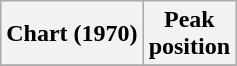<table class="wikitable">
<tr>
<th>Chart (1970)</th>
<th>Peak<br>position</th>
</tr>
<tr>
</tr>
</table>
